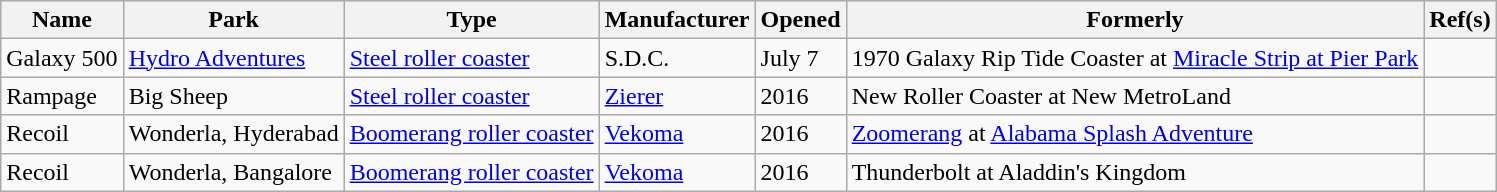<table class="wikitable sortable">
<tr>
<th>Name</th>
<th>Park</th>
<th>Type</th>
<th>Manufacturer</th>
<th>Opened</th>
<th>Formerly</th>
<th class="unsortable">Ref(s)</th>
</tr>
<tr>
<td>Galaxy 500</td>
<td><a href='#'>Hydro Adventures</a></td>
<td><a href='#'>Steel roller coaster</a></td>
<td>S.D.C.</td>
<td>July 7</td>
<td>1970 Galaxy Rip Tide Coaster at <a href='#'>Miracle Strip at Pier Park</a></td>
<td></td>
</tr>
<tr>
<td>Rampage</td>
<td>Big Sheep</td>
<td><a href='#'>Steel roller coaster</a></td>
<td><a href='#'>Zierer</a></td>
<td>2016</td>
<td>New Roller Coaster at New MetroLand</td>
<td></td>
</tr>
<tr>
<td>Recoil</td>
<td>Wonderla, Hyderabad</td>
<td><a href='#'>Boomerang roller coaster</a></td>
<td><a href='#'>Vekoma</a></td>
<td>2016</td>
<td><a href='#'>Zoomerang</a> at <a href='#'>Alabama Splash Adventure</a></td>
<td></td>
</tr>
<tr>
<td>Recoil</td>
<td>Wonderla, Bangalore</td>
<td><a href='#'>Boomerang roller coaster</a></td>
<td><a href='#'>Vekoma</a></td>
<td>2016</td>
<td>Thunderbolt at Aladdin's Kingdom</td>
<td></td>
</tr>
</table>
